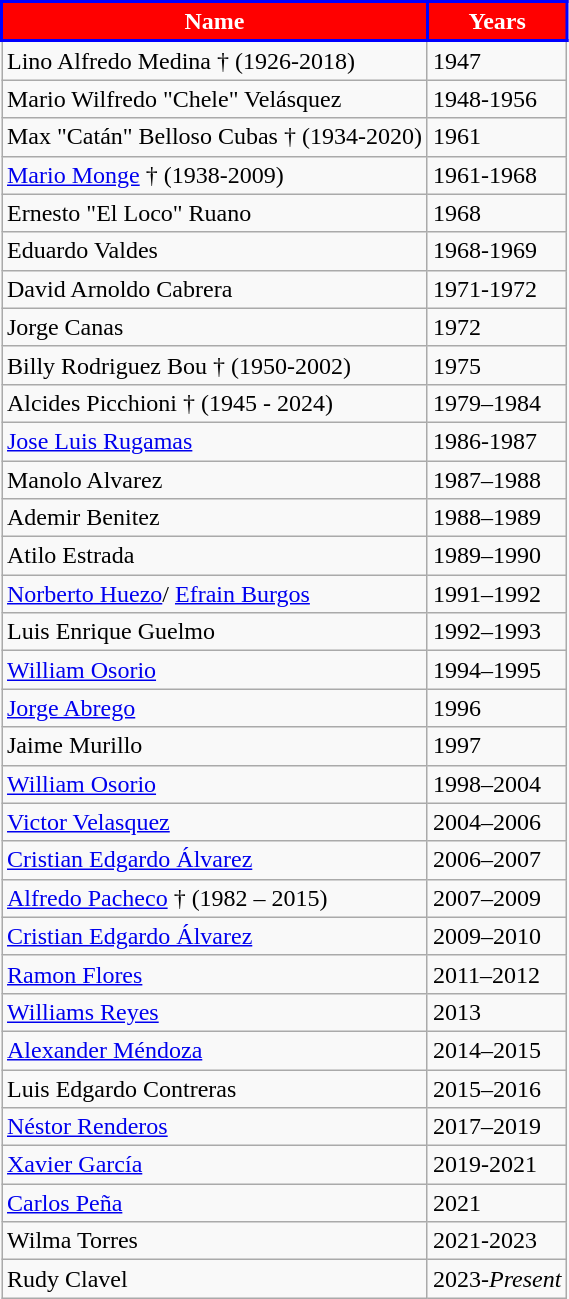<table class="wikitable">
<tr>
<th style="background:#FF0000; color:#FFF; border:2px solid #0000FF;">Name</th>
<th style="background:#FF0000; color:#FFF; border:2px solid #0000FF;">Years</th>
</tr>
<tr>
<td> Lino Alfredo Medina † (1926-2018) </td>
<td>1947</td>
</tr>
<tr>
<td> Mario Wilfredo "Chele" Velásquez</td>
<td>1948-1956</td>
</tr>
<tr>
<td> Max "Catán" Belloso Cubas † (1934-2020)</td>
<td>1961</td>
</tr>
<tr>
<td> <a href='#'>Mario Monge</a> † (1938-2009)</td>
<td>1961-1968</td>
</tr>
<tr>
<td> Ernesto "El Loco" Ruano</td>
<td>1968</td>
</tr>
<tr>
<td> Eduardo Valdes</td>
<td>1968-1969</td>
</tr>
<tr>
<td> David Arnoldo Cabrera</td>
<td>1971-1972</td>
</tr>
<tr>
<td> Jorge Canas</td>
<td>1972</td>
</tr>
<tr>
<td> Billy Rodriguez Bou † (1950-2002)</td>
<td>1975</td>
</tr>
<tr>
<td> Alcides Picchioni † (1945 - 2024)</td>
<td>1979–1984</td>
</tr>
<tr>
<td> <a href='#'>Jose Luis Rugamas</a></td>
<td>1986-1987</td>
</tr>
<tr>
<td> Manolo Alvarez</td>
<td>1987–1988</td>
</tr>
<tr>
<td> Ademir Benitez</td>
<td>1988–1989</td>
</tr>
<tr>
<td> Atilo Estrada</td>
<td>1989–1990</td>
</tr>
<tr>
<td> <a href='#'>Norberto Huezo</a>/ <a href='#'>Efrain Burgos</a></td>
<td>1991–1992</td>
</tr>
<tr>
<td> Luis Enrique Guelmo</td>
<td>1992–1993</td>
</tr>
<tr>
<td> <a href='#'>William Osorio</a></td>
<td>1994–1995</td>
</tr>
<tr>
<td> <a href='#'>Jorge Abrego</a></td>
<td>1996</td>
</tr>
<tr>
<td> Jaime Murillo</td>
<td>1997</td>
</tr>
<tr>
<td> <a href='#'>William Osorio</a></td>
<td>1998–2004</td>
</tr>
<tr>
<td> <a href='#'>Victor Velasquez</a></td>
<td>2004–2006</td>
</tr>
<tr>
<td> <a href='#'>Cristian Edgardo Álvarez</a></td>
<td>2006–2007</td>
</tr>
<tr>
<td> <a href='#'>Alfredo Pacheco</a> † (1982 – 2015)</td>
<td>2007–2009</td>
</tr>
<tr>
<td> <a href='#'>Cristian Edgardo Álvarez</a></td>
<td>2009–2010</td>
</tr>
<tr>
<td> <a href='#'>Ramon Flores</a></td>
<td>2011–2012</td>
</tr>
<tr>
<td>  <a href='#'>Williams Reyes</a></td>
<td>2013</td>
</tr>
<tr>
<td> <a href='#'>Alexander Méndoza</a></td>
<td>2014–2015</td>
</tr>
<tr>
<td> Luis Edgardo Contreras</td>
<td>2015–2016</td>
</tr>
<tr>
<td> <a href='#'>Néstor Renderos</a></td>
<td>2017–2019</td>
</tr>
<tr>
<td><a href='#'>Xavier García</a></td>
<td>2019-2021</td>
</tr>
<tr>
<td> <a href='#'>Carlos Peña</a></td>
<td>2021</td>
</tr>
<tr>
<td> Wilma Torres</td>
<td>2021-2023</td>
</tr>
<tr>
<td> Rudy Clavel</td>
<td>2023-<em>Present</em></td>
</tr>
</table>
